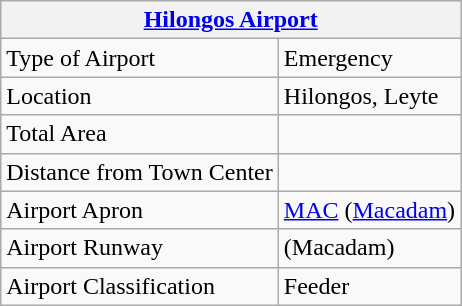<table class=wikitable>
<tr>
<th colspan=2><a href='#'>Hilongos Airport</a></th>
</tr>
<tr>
<td>Type of Airport</td>
<td>Emergency</td>
</tr>
<tr>
<td>Location</td>
<td>Hilongos, Leyte</td>
</tr>
<tr>
<td>Total Area</td>
<td></td>
</tr>
<tr>
<td>Distance from Town Center</td>
<td></td>
</tr>
<tr>
<td>Airport Apron</td>
<td> <a href='#'>MAC</a> (<a href='#'>Macadam</a>)</td>
</tr>
<tr>
<td>Airport Runway</td>
<td> (Macadam)</td>
</tr>
<tr>
<td>Airport Classification</td>
<td>Feeder</td>
</tr>
</table>
